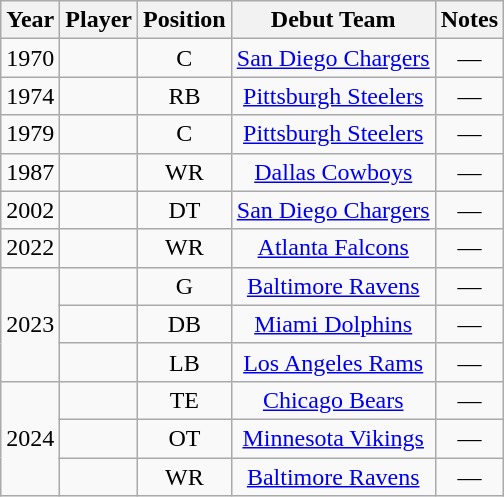<table class="wikitable sortable" style="text-align: center;">
<tr>
<th>Year</th>
<th>Player</th>
<th>Position</th>
<th>Debut Team</th>
<th>Notes</th>
</tr>
<tr>
<td align="center">1970</td>
<td align="center"></td>
<td align="center">C</td>
<td align="center"><a href='#'>San Diego Chargers</a></td>
<td align="center">—</td>
</tr>
<tr>
<td align="center">1974</td>
<td align="center"></td>
<td align="center">RB</td>
<td align="center"><a href='#'>Pittsburgh Steelers</a></td>
<td align="center">—</td>
</tr>
<tr>
<td align="center">1979</td>
<td align="center"></td>
<td align="center">C</td>
<td align="center"><a href='#'>Pittsburgh Steelers</a></td>
<td align="center">—</td>
</tr>
<tr>
<td align="center">1987</td>
<td align="center"></td>
<td align="center">WR</td>
<td align="center"><a href='#'>Dallas Cowboys</a></td>
<td align="center">—</td>
</tr>
<tr>
<td align="center">2002</td>
<td align="center"></td>
<td align="center">DT</td>
<td align="center"><a href='#'>San Diego Chargers</a></td>
<td align="center">—</td>
</tr>
<tr>
<td align="center">2022</td>
<td align="center"></td>
<td align="center">WR</td>
<td align="center"><a href='#'>Atlanta Falcons</a></td>
<td align="center">—</td>
</tr>
<tr>
<td rowspan="3">2023</td>
<td align="center"></td>
<td align="center">G</td>
<td align="center"><a href='#'>Baltimore Ravens</a></td>
<td align="center">—</td>
</tr>
<tr>
<td align="center"></td>
<td align="center">DB</td>
<td align="center"><a href='#'>Miami Dolphins</a></td>
<td align="center">—</td>
</tr>
<tr>
<td align="center"></td>
<td align="center">LB</td>
<td align="center"><a href='#'>Los Angeles Rams</a></td>
<td align="center">—</td>
</tr>
<tr>
<td rowspan="3">2024</td>
<td align="center"></td>
<td align="center">TE</td>
<td align="center"><a href='#'>Chicago Bears</a></td>
<td align="center">—</td>
</tr>
<tr>
<td align="center"></td>
<td align="center">OT</td>
<td align="center"><a href='#'>Minnesota Vikings</a></td>
<td align="center">—</td>
</tr>
<tr>
<td align="center"></td>
<td align="center">WR</td>
<td align="center"><a href='#'>Baltimore Ravens</a></td>
<td align="center">—</td>
</tr>
</table>
